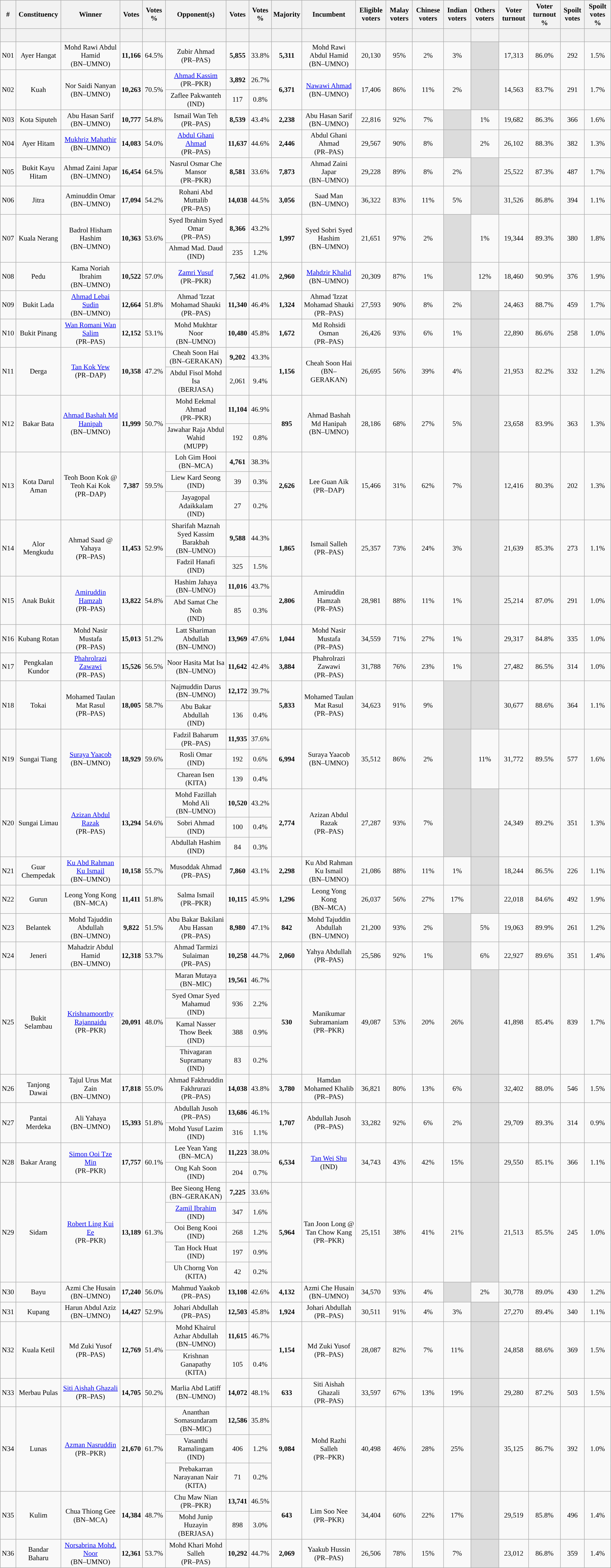<table class="wikitable sortable" style="text-align:center; font-size:90%">
<tr>
<th>#</th>
<th>Constituency</th>
<th>Winner</th>
<th>Votes</th>
<th>Votes %</th>
<th>Opponent(s)</th>
<th>Votes</th>
<th>Votes %</th>
<th>Majority</th>
<th>Incumbent</th>
<th>Eligible voters</th>
<th>Malay voters</th>
<th>Chinese voters</th>
<th>Indian voters</th>
<th>Others voters</th>
<th>Voter turnout</th>
<th>Voter turnout %</th>
<th>Spoilt votes</th>
<th>Spoilt votes %</th>
</tr>
<tr>
<th style="height:20px;"></th>
<th></th>
<th></th>
<th></th>
<th></th>
<th></th>
<th></th>
<th></th>
<th></th>
<th></th>
<th></th>
<th></th>
<th></th>
<th></th>
<th></th>
<th></th>
<th></th>
<th></th>
<th></th>
</tr>
<tr>
<td>N01</td>
<td>Ayer Hangat</td>
<td>Mohd Rawi Abdul Hamid<br>(BN–UMNO)</td>
<td><strong>11,166</strong></td>
<td>64.5%</td>
<td>Zubir Ahmad<br>(PR–PAS)</td>
<td><strong>5,855</strong></td>
<td>33.8%</td>
<td><strong>5,311</strong></td>
<td>Mohd Rawi Abdul Hamid<br>(BN–UMNO)</td>
<td>20,130</td>
<td>95%</td>
<td>2%</td>
<td>3%</td>
<td style="background:#dcdcdc;"></td>
<td>17,313</td>
<td>86.0%</td>
<td>292</td>
<td>1.5%</td>
</tr>
<tr style="text-align:center;">
<td rowspan="2">N02</td>
<td rowspan="2">Kuah</td>
<td rowspan="2">Nor Saidi Nanyan<br>(BN–UMNO)</td>
<td rowspan="2"><strong>10,263</strong></td>
<td rowspan="2">70.5%</td>
<td><a href='#'>Ahmad Kassim</a><br>(PR–PKR)</td>
<td><strong>3,892</strong></td>
<td>26.7%</td>
<td rowspan="2"><strong>6,371</strong></td>
<td rowspan="2"><a href='#'>Nawawi Ahmad</a><br>(BN–UMNO)</td>
<td rowspan="2">17,406</td>
<td rowspan="2">86%</td>
<td rowspan="2">11%</td>
<td rowspan="2">2%</td>
<td rowspan="2" style="background:#dcdcdc;"></td>
<td rowspan="2">14,563</td>
<td rowspan="2">83.7%</td>
<td rowspan="2">291</td>
<td rowspan="2">1.7%</td>
</tr>
<tr>
<td>Zaflee Pakwanteh<br>(IND)</td>
<td>117</td>
<td>0.8%</td>
</tr>
<tr style="text-align:center;">
<td>N03</td>
<td>Kota Siputeh</td>
<td>Abu Hasan Sarif<br>(BN–UMNO)</td>
<td><strong>10,777</strong></td>
<td>54.8%</td>
<td>Ismail Wan Teh<br>(PR–PAS)</td>
<td><strong>8,539</strong></td>
<td>43.4%</td>
<td><strong>2,238</strong></td>
<td>Abu Hasan Sarif<br>(BN–UMNO)</td>
<td>22,816</td>
<td>92%</td>
<td>7%</td>
<td style="background:#dcdcdc;"></td>
<td>1%</td>
<td>19,682</td>
<td>86.3%</td>
<td>366</td>
<td>1.6%</td>
</tr>
<tr style="text-align:center;">
<td>N04</td>
<td>Ayer Hitam</td>
<td><a href='#'>Mukhriz Mahathir</a><br>(BN–UMNO)</td>
<td><strong>14,083</strong></td>
<td>54.0%</td>
<td><a href='#'>Abdul Ghani Ahmad</a><br>(PR–PAS)</td>
<td><strong>11,637</strong></td>
<td>44.6%</td>
<td><strong>2,446</strong></td>
<td>Abdul Ghani Ahmad<br>(PR–PAS)</td>
<td>29,567</td>
<td>90%</td>
<td>8%</td>
<td style="background:#dcdcdc;"></td>
<td>2%</td>
<td>26,102</td>
<td>88.3%</td>
<td>382</td>
<td>1.3%</td>
</tr>
<tr style="text-align:center;">
<td>N05</td>
<td>Bukit Kayu Hitam</td>
<td>Ahmad Zaini Japar<br>(BN–UMNO)</td>
<td><strong>16,454</strong></td>
<td>64.5%</td>
<td>Nasrul Osmar Che Mansor<br>(PR–PKR)</td>
<td><strong>8,581</strong></td>
<td>33.6%</td>
<td><strong>7,873</strong></td>
<td>Ahmad Zaini Japar<br>(BN–UMNO)</td>
<td>29,228</td>
<td>89%</td>
<td>8%</td>
<td>2%</td>
<td style="background:#dcdcdc;"></td>
<td>25,522</td>
<td>87.3%</td>
<td>487</td>
<td>1.7%</td>
</tr>
<tr style="text-align:center;">
<td>N06</td>
<td>Jitra</td>
<td>Aminuddin Omar<br>(BN–UMNO)</td>
<td><strong>17,094</strong></td>
<td>54.2%</td>
<td>Rohani Abd Muttalib<br>(PR–PAS)</td>
<td><strong>14,038</strong></td>
<td>44.5%</td>
<td><strong>3,056</strong></td>
<td>Saad Man<br>(BN–UMNO)</td>
<td>36,322</td>
<td>83%</td>
<td>11%</td>
<td>5%</td>
<td style="background:#dcdcdc;"></td>
<td>31,526</td>
<td>86.8%</td>
<td>394</td>
<td>1.1%</td>
</tr>
<tr style="text-align:center;">
<td rowspan="2">N07</td>
<td rowspan="2">Kuala Nerang</td>
<td rowspan="2">Badrol Hisham Hashim<br>(BN–UMNO)</td>
<td rowspan="2"><strong>10,363</strong></td>
<td rowspan="2">53.6%</td>
<td>Syed Ibrahim Syed Omar<br>(PR–PAS)</td>
<td><strong>8,366</strong></td>
<td>43.2%</td>
<td rowspan="2"><strong>1,997</strong></td>
<td rowspan="2">Syed Sobri Syed Hashim<br>(BN–UMNO)</td>
<td rowspan="2">21,651</td>
<td rowspan="2">97%</td>
<td rowspan="2">2%</td>
<td rowspan="2" style="background:#dcdcdc;"></td>
<td rowspan="2">1%</td>
<td rowspan="2">19,344</td>
<td rowspan="2">89.3%</td>
<td rowspan="2">380</td>
<td rowspan="2">1.8%</td>
</tr>
<tr>
<td>Ahmad Mad. Daud<br>(IND)</td>
<td>235</td>
<td>1.2%</td>
</tr>
<tr style="text-align:center;">
<td>N08</td>
<td>Pedu</td>
<td>Kama Noriah Ibrahim<br>(BN–UMNO)</td>
<td><strong>10,522</strong></td>
<td>57.0%</td>
<td><a href='#'>Zamri Yusuf</a><br>(PR–PKR)</td>
<td><strong>7,562</strong></td>
<td>41.0%</td>
<td><strong>2,960</strong></td>
<td><a href='#'>Mahdzir Khalid</a><br>(BN–UMNO)</td>
<td>20,309</td>
<td>87%</td>
<td>1%</td>
<td style="background:#dcdcdc;"></td>
<td>12%</td>
<td>18,460</td>
<td>90.9%</td>
<td>376</td>
<td>1.9%</td>
</tr>
<tr style="text-align:center;">
<td>N09</td>
<td>Bukit Lada</td>
<td><a href='#'>Ahmad Lebai Sudin</a><br>(BN–UMNO)</td>
<td><strong>12,664</strong></td>
<td>51.8%</td>
<td>Ahmad 'Izzat Mohamad Shauki<br>(PR–PAS)</td>
<td><strong>11,340</strong></td>
<td>46.4%</td>
<td><strong>1,324</strong></td>
<td>Ahmad 'Izzat Mohamad Shauki<br> (PR–PAS)</td>
<td>27,593</td>
<td>90%</td>
<td>8%</td>
<td>2%</td>
<td style="background:#dcdcdc;"></td>
<td>24,463</td>
<td>88.7%</td>
<td>459</td>
<td>1.7%</td>
</tr>
<tr style="text-align:center;">
<td>N10</td>
<td>Bukit Pinang</td>
<td><a href='#'>Wan Romani Wan Salim</a><br>(PR–PAS)</td>
<td><strong>12,152</strong></td>
<td>53.1%</td>
<td>Mohd Mukhtar Noor<br>(BN–UMNO)</td>
<td><strong>10,480</strong></td>
<td>45.8%</td>
<td><strong>1,672</strong></td>
<td>Md Rohsidi Osman<br>(PR–PAS)</td>
<td>26,426</td>
<td>93%</td>
<td>6%</td>
<td>1%</td>
<td style="background:#dcdcdc;"></td>
<td>22,890</td>
<td>86.6%</td>
<td>258</td>
<td>1.0%</td>
</tr>
<tr style="text-align:center;">
<td rowspan="2">N11</td>
<td rowspan="2">Derga</td>
<td rowspan="2"><a href='#'>Tan Kok Yew</a><br>(PR–DAP)</td>
<td rowspan="2"><strong>10,358</strong></td>
<td rowspan="2">47.2%</td>
<td>Cheah Soon Hai<br>(BN–GERAKAN)</td>
<td><strong>9,202</strong></td>
<td>43.3%</td>
<td rowspan="2"><strong>1,156</strong></td>
<td rowspan="2">Cheah Soon Hai<br>(BN–GERAKAN)</td>
<td rowspan="2">26,695</td>
<td rowspan="2">56%</td>
<td rowspan="2">39%</td>
<td rowspan="2">4%</td>
<td rowspan="2" style="background:#dcdcdc;"></td>
<td rowspan="2">21,953</td>
<td rowspan="2">82.2%</td>
<td rowspan="2">332</td>
<td rowspan="2">1.2%</td>
</tr>
<tr>
<td>Abdul Fisol Mohd Isa<br>(BERJASA)</td>
<td>2,061</td>
<td>9.4%</td>
</tr>
<tr style="text-align:center;">
<td rowspan="2">N12</td>
<td rowspan="2">Bakar Bata</td>
<td rowspan="2"><a href='#'>Ahmad Bashah Md Hanipah</a><br>(BN–UMNO)</td>
<td rowspan="2"><strong>11,999</strong></td>
<td rowspan="2">50.7%</td>
<td>Mohd Eekmal Ahmad<br>(PR–PKR)</td>
<td><strong>11,104</strong></td>
<td>46.9%</td>
<td rowspan="2"><strong>895</strong></td>
<td rowspan="2">Ahmad Bashah Md Hanipah<br> (BN–UMNO)</td>
<td rowspan="2">28,186</td>
<td rowspan="2">68%</td>
<td rowspan="2">27%</td>
<td rowspan="2">5%</td>
<td rowspan="2" style="background:#dcdcdc;"></td>
<td rowspan="2">23,658</td>
<td rowspan="2">83.9%</td>
<td rowspan="2">363</td>
<td rowspan="2">1.3%</td>
</tr>
<tr>
<td>Jawahar Raja Abdul Wahid<br>(MUPP)</td>
<td>192</td>
<td>0.8%</td>
</tr>
<tr>
<td rowspan="3">N13</td>
<td rowspan="3">Kota Darul Aman</td>
<td rowspan="3">Teoh Boon Kok @ Teoh Kai Kok <br>(PR–DAP)</td>
<td rowspan="3"><strong>7,387</strong></td>
<td rowspan="3">59.5%</td>
<td>Loh Gim Hooi<br>(BN–MCA)</td>
<td><strong>4,761</strong></td>
<td>38.3%</td>
<td rowspan="3"><strong>2,626</strong></td>
<td rowspan="3">Lee Guan Aik<br>(PR–DAP)</td>
<td rowspan="3">15,466</td>
<td rowspan="3">31%</td>
<td rowspan="3">62%</td>
<td rowspan="3">7%</td>
<td rowspan="3" style="background:#dcdcdc;"></td>
<td rowspan="3">12,416</td>
<td rowspan="3">80.3%</td>
<td rowspan="3">202</td>
<td rowspan="3">1.3%</td>
</tr>
<tr>
<td>Liew Kard Seong<br>(IND)</td>
<td>39</td>
<td>0.3%</td>
</tr>
<tr>
<td>Jayagopal Adaikkalam<br>(IND)</td>
<td>27</td>
<td>0.2%</td>
</tr>
<tr style="text-align:center;">
<td rowspan="2">N14</td>
<td rowspan="2">Alor Mengkudu</td>
<td rowspan="2">Ahmad Saad @ Yahaya<br>(PR–PAS)</td>
<td rowspan="2"><strong>11,453</strong></td>
<td rowspan="2">52.9%</td>
<td>Sharifah Maznah Syed Kassim Barakbah<br>(BN–UMNO)</td>
<td><strong>9,588</strong></td>
<td>44.3%</td>
<td rowspan="2"><strong>1,865</strong></td>
<td rowspan="2">Ismail Salleh<br>(PR–PAS)</td>
<td rowspan="2">25,357</td>
<td rowspan="2">73%</td>
<td rowspan="2">24%</td>
<td rowspan="2">3%</td>
<td rowspan="2" style="background:#dcdcdc;"></td>
<td rowspan="2">21,639</td>
<td rowspan="2">85.3%</td>
<td rowspan="2">273</td>
<td rowspan="2">1.1%</td>
</tr>
<tr>
<td>Fadzil Hanafi<br>(IND)</td>
<td>325</td>
<td>1.5%</td>
</tr>
<tr style="text-align:center;">
<td rowspan="2">N15</td>
<td rowspan="2">Anak Bukit</td>
<td rowspan="2"><a href='#'>Amiruddin Hamzah</a><br>(PR–PAS)</td>
<td rowspan="2"><strong>13,822</strong></td>
<td rowspan="2">54.8%</td>
<td>Hashim Jahaya<br>(BN–UMNO)</td>
<td><strong>11,016</strong></td>
<td>43.7%</td>
<td rowspan="2"><strong>2,806</strong></td>
<td rowspan="2">Amiruddin Hamzah<br>(PR–PAS)</td>
<td rowspan="2">28,981</td>
<td rowspan="2">88%</td>
<td rowspan="2">11%</td>
<td rowspan="2">1%</td>
<td rowspan="2" style="background:#dcdcdc;"></td>
<td rowspan="2">25,214</td>
<td rowspan="2">87.0%</td>
<td rowspan="2">291</td>
<td rowspan="2">1.0%</td>
</tr>
<tr>
<td>Abd Samat Che Noh<br>(IND)</td>
<td>85</td>
<td>0.3%</td>
</tr>
<tr style="text-align:center;">
<td>N16</td>
<td>Kubang Rotan</td>
<td>Mohd Nasir Mustafa<br>(PR–PAS)</td>
<td><strong>15,013</strong></td>
<td>51.2%</td>
<td>Latt Shariman Abdullah<br>(BN–UMNO)</td>
<td><strong>13,969</strong></td>
<td>47.6%</td>
<td><strong>1,044</strong></td>
<td>Mohd Nasir Mustafa<br>(PR–PAS)</td>
<td>34,559</td>
<td>71%</td>
<td>27%</td>
<td>1%</td>
<td style="background:#dcdcdc;"></td>
<td>29,317</td>
<td>84.8%</td>
<td>335</td>
<td>1.0%</td>
</tr>
<tr style="text-align:center;">
<td>N17</td>
<td>Pengkalan Kundor</td>
<td><a href='#'>Phahrolrazi Zawawi</a><br>(PR–PAS)</td>
<td><strong>15,526</strong></td>
<td>56.5%</td>
<td>Noor Hasita Mat Isa<br>(BN–UMNO)</td>
<td><strong>11,642</strong></td>
<td>42.4%</td>
<td><strong>3,884</strong></td>
<td>Phahrolrazi Zawawi<br>(PR–PAS)</td>
<td>31,788</td>
<td>76%</td>
<td>23%</td>
<td>1%</td>
<td style="background:#dcdcdc;"></td>
<td>27,482</td>
<td>86.5%</td>
<td>314</td>
<td>1.0%</td>
</tr>
<tr style="text-align:center;">
<td rowspan="2">N18</td>
<td rowspan="2">Tokai</td>
<td rowspan="2">Mohamed Taulan Mat Rasul<br>(PR–PAS)</td>
<td rowspan="2"><strong>18,005</strong></td>
<td rowspan="2">58.7%</td>
<td>Najmuddin Darus<br>(BN–UMNO)</td>
<td><strong>12,172</strong></td>
<td>39.7%</td>
<td rowspan="2"><strong>5,833</strong></td>
<td rowspan="2">Mohamed Taulan Mat Rasul<br> (PR–PAS)</td>
<td rowspan="2">34,623</td>
<td rowspan="2">91%</td>
<td rowspan="2">9%</td>
<td rowspan="2" style="background:#dcdcdc;"></td>
<td rowspan="2" style="background:#dcdcdc;"></td>
<td rowspan="2">30,677</td>
<td rowspan="2">88.6%</td>
<td rowspan="2">364</td>
<td rowspan="2">1.1%</td>
</tr>
<tr>
<td>Abu Bakar Abdullah<br>(IND)</td>
<td>136</td>
<td>0.4%</td>
</tr>
<tr style="text-align:center;">
<td rowspan="3">N19</td>
<td rowspan="3">Sungai Tiang</td>
<td rowspan="3"><a href='#'>Suraya Yaacob</a><br>(BN–UMNO)</td>
<td rowspan="3"><strong>18,929</strong></td>
<td rowspan="3">59.6%</td>
<td>Fadzil Baharum<br>(PR–PAS)</td>
<td><strong>11,935</strong></td>
<td>37.6%</td>
<td rowspan="3"><strong>6,994</strong></td>
<td rowspan="3">Suraya Yaacob<br>(BN–UMNO)</td>
<td rowspan="3">35,512</td>
<td rowspan="3">86%</td>
<td rowspan="3">2%</td>
<td rowspan="3" style="background:#dcdcdc;"></td>
<td rowspan="3">11%</td>
<td rowspan="3">31,772</td>
<td rowspan="3">89.5%</td>
<td rowspan="3">577</td>
<td rowspan="3">1.6%</td>
</tr>
<tr>
<td>Rosli Omar<br>(IND)</td>
<td>192</td>
<td>0.6%</td>
</tr>
<tr>
<td>Charean Isen<br>(KITA)</td>
<td>139</td>
<td>0.4%</td>
</tr>
<tr style="text-align:center;">
<td rowspan="3">N20</td>
<td rowspan="3">Sungai Limau</td>
<td rowspan="3"><a href='#'>Azizan Abdul Razak</a><br>(PR–PAS)</td>
<td rowspan="3"><strong>13,294</strong></td>
<td rowspan="3">54.6%</td>
<td>Mohd Fazillah Mohd Ali<br>(BN–UMNO)</td>
<td><strong>10,520</strong></td>
<td>43.2%</td>
<td rowspan="3"><strong>2,774</strong></td>
<td rowspan="3">Azizan Abdul Razak<br>(PR–PAS)</td>
<td rowspan="3">27,287</td>
<td rowspan="3">93%</td>
<td rowspan="3">7%</td>
<td rowspan="3" style="background:#dcdcdc;"></td>
<td rowspan="3" style="background:#dcdcdc;"></td>
<td rowspan="3">24,349</td>
<td rowspan="3">89.2%</td>
<td rowspan="3">351</td>
<td rowspan="3">1.3%</td>
</tr>
<tr>
<td>Sobri Ahmad<br>(IND)</td>
<td>100</td>
<td>0.4%</td>
</tr>
<tr>
<td>Abdullah Hashim<br>(IND)</td>
<td>84</td>
<td>0.3%</td>
</tr>
<tr style="text-align:center;">
<td>N21</td>
<td>Guar Chempedak</td>
<td><a href='#'>Ku Abd Rahman Ku Ismail</a><br>(BN–UMNO)</td>
<td><strong>10,158</strong></td>
<td>55.7%</td>
<td>Musoddak Ahmad<br>(PR–PAS)</td>
<td><strong>7,860</strong></td>
<td>43.1%</td>
<td><strong>2,298</strong></td>
<td>Ku Abd Rahman Ku Ismail<br>(BN–UMNO)</td>
<td>21,086</td>
<td>88%</td>
<td>11%</td>
<td>1%</td>
<td style="background:#dcdcdc;"></td>
<td>18,244</td>
<td>86.5%</td>
<td>226</td>
<td>1.1%</td>
</tr>
<tr style="text-align:center;">
<td>N22</td>
<td>Gurun</td>
<td>Leong Yong Kong<br>(BN–MCA)</td>
<td><strong>11,411</strong></td>
<td>51.8%</td>
<td>Salma Ismail<br>(PR–PKR)</td>
<td><strong>10,115</strong></td>
<td>45.9%</td>
<td><strong>1,296</strong></td>
<td>Leong Yong Kong<br>(BN–MCA)</td>
<td>26,037</td>
<td>56%</td>
<td>27%</td>
<td>17%</td>
<td style="background:#dcdcdc;"></td>
<td>22,018</td>
<td>84.6%</td>
<td>492</td>
<td>1.9%</td>
</tr>
<tr style="text-align:center;">
<td>N23</td>
<td>Belantek</td>
<td>Mohd Tajuddin Abdullah<br>(BN–UMNO)</td>
<td><strong>9,822</strong></td>
<td>51.5%</td>
<td>Abu Bakar Bakilani Abu Hassan<br>(PR–PAS)</td>
<td><strong>8,980</strong></td>
<td>47.1%</td>
<td><strong>842</strong></td>
<td>Mohd Tajuddin Abdullah<br>(BN–UMNO)</td>
<td>21,200</td>
<td>93%</td>
<td>2%</td>
<td style="background:#dcdcdc;"></td>
<td>5%</td>
<td>19,063</td>
<td>89.9%</td>
<td>261</td>
<td>1.2%</td>
</tr>
<tr style="text-align:center;">
<td>N24</td>
<td>Jeneri</td>
<td>Mahadzir Abdul Hamid<br>(BN–UMNO)</td>
<td><strong>12,318</strong></td>
<td>53.7%</td>
<td>Ahmad Tarmizi Sulaiman<br>(PR–PAS)</td>
<td><strong>10,258</strong></td>
<td>44.7%</td>
<td><strong>2,060</strong></td>
<td>Yahya Abdullah<br>(PR–PAS)</td>
<td>25,586</td>
<td>92%</td>
<td>1%</td>
<td style="background:#dcdcdc;"></td>
<td>6%</td>
<td>22,927</td>
<td>89.6%</td>
<td>351</td>
<td>1.4%</td>
</tr>
<tr style="text-align:center;">
<td rowspan="4">N25</td>
<td rowspan="4">Bukit Selambau</td>
<td rowspan="4"><a href='#'>Krishnamoorthy Rajannaidu</a><br>(PR–PKR)</td>
<td rowspan="4"><strong>20,091</strong></td>
<td rowspan="4">48.0%</td>
<td>Maran Mutaya<br>(BN–MIC)</td>
<td><strong>19,561</strong></td>
<td>46.7%</td>
<td rowspan="4"><strong>530</strong></td>
<td rowspan="4">Manikumar Subramaniam<br>(PR–PKR)</td>
<td rowspan="4">49,087</td>
<td rowspan="4">53%</td>
<td rowspan="4">20%</td>
<td rowspan="4">26%</td>
<td rowspan="4" style="background:#dcdcdc;"></td>
<td rowspan="4">41,898</td>
<td rowspan="4">85.4%</td>
<td rowspan="4">839</td>
<td rowspan="4">1.7%</td>
</tr>
<tr>
<td>Syed Omar Syed Mahamud<br>(IND)</td>
<td>936</td>
<td>2.2%</td>
</tr>
<tr>
<td>Kamal Nasser Thow Beek<br>(IND)</td>
<td>388</td>
<td>0.9%</td>
</tr>
<tr>
<td>Thivagaran Supramany<br>(IND)</td>
<td>83</td>
<td>0.2%</td>
</tr>
<tr style="text-align:center;">
<td>N26</td>
<td>Tanjong Dawai</td>
<td>Tajul Urus Mat Zain<br>(BN–UMNO)</td>
<td><strong>17,818</strong></td>
<td>55.0%</td>
<td>Ahmad Fakhruddin Fakhrurazi<br>(PR–PAS)</td>
<td><strong>14,038</strong></td>
<td>43.8%</td>
<td><strong>3,780</strong></td>
<td>Hamdan Mohamed Khalib<br>(PR–PAS)</td>
<td>36,821</td>
<td>80%</td>
<td>13%</td>
<td>6%</td>
<td style="background:#dcdcdc;"></td>
<td>32,402</td>
<td>88.0%</td>
<td>546</td>
<td>1.5%</td>
</tr>
<tr style="text-align:center;">
<td rowspan="2">N27</td>
<td rowspan="2">Pantai Merdeka</td>
<td rowspan="2">Ali Yahaya<br>(BN–UMNO)</td>
<td rowspan="2"><strong>15,393</strong></td>
<td rowspan="2">51.8%</td>
<td>Abdullah Jusoh<br>(PR–PAS)</td>
<td><strong>13,686</strong></td>
<td>46.1%</td>
<td rowspan="2"><strong>1,707</strong></td>
<td rowspan="2">Abdullah Jusoh<br>(PR–PAS)</td>
<td rowspan="2">33,282</td>
<td rowspan="2">92%</td>
<td rowspan="2">6%</td>
<td rowspan="2">2%</td>
<td rowspan="2" style="background:#dcdcdc;"></td>
<td rowspan="2">29,709</td>
<td rowspan="2">89.3%</td>
<td rowspan="2">314</td>
<td rowspan="2">0.9%</td>
</tr>
<tr>
<td>Mohd Yusuf Lazim<br>(IND)</td>
<td>316</td>
<td>1.1%</td>
</tr>
<tr style="text-align:center;">
<td rowspan="2">N28</td>
<td rowspan="2">Bakar Arang</td>
<td rowspan="2"><a href='#'>Simon Ooi Tze Min</a><br>(PR–PKR)</td>
<td rowspan="2"><strong>17,757</strong></td>
<td rowspan="2">60.1%</td>
<td>Lee Yean Yang<br>(BN–MCA)</td>
<td><strong>11,223</strong></td>
<td>38.0%</td>
<td rowspan="2"><strong>6,534</strong></td>
<td rowspan="2"><a href='#'>Tan Wei Shu</a><br>(IND)</td>
<td rowspan="2">34,743</td>
<td rowspan="2">43%</td>
<td rowspan="2">42%</td>
<td rowspan="2">15%</td>
<td rowspan="2" style="background:#dcdcdc;"></td>
<td rowspan="2">29,550</td>
<td rowspan="2">85.1%</td>
<td rowspan="2">366</td>
<td rowspan="2">1.1%</td>
</tr>
<tr>
<td>Ong Kah Soon<br>(IND)</td>
<td>204</td>
<td>0.7%</td>
</tr>
<tr style="text-align:center;">
<td rowspan="5">N29</td>
<td rowspan="5">Sidam</td>
<td rowspan="5"><a href='#'>Robert Ling Kui Ee</a><br>(PR–PKR)</td>
<td rowspan="5"><strong>13,189</strong></td>
<td rowspan="5">61.3%</td>
<td>Bee Sieong Heng<br>(BN–GERAKAN)</td>
<td><strong>7,225</strong></td>
<td>33.6%</td>
<td rowspan="5"><strong>5,964</strong></td>
<td rowspan="5">Tan Joon Long @ Tan Chow Kang<br>(PR–PKR)</td>
<td rowspan="5">25,151</td>
<td rowspan="5">38%</td>
<td rowspan="5">41%</td>
<td rowspan="5">21%</td>
<td rowspan="5" style="background:#dcdcdc;"></td>
<td rowspan="5">21,513</td>
<td rowspan="5">85.5%</td>
<td rowspan="5">245</td>
<td rowspan="5">1.0%</td>
</tr>
<tr>
<td><a href='#'>Zamil Ibrahim</a><br>(IND)</td>
<td>347</td>
<td>1.6%</td>
</tr>
<tr>
<td>Ooi Beng Kooi<br>(IND)</td>
<td>268</td>
<td>1.2%</td>
</tr>
<tr>
<td>Tan Hock Huat<br>(IND)</td>
<td>197</td>
<td>0.9%</td>
</tr>
<tr>
<td>Uh Chorng Von<br>(KITA)</td>
<td>42</td>
<td>0.2%</td>
</tr>
<tr style="text-align:center;">
<td>N30</td>
<td>Bayu</td>
<td>Azmi Che Husain<br>(BN–UMNO)</td>
<td><strong>17,240</strong></td>
<td>56.0%</td>
<td>Mahmud Yaakob<br>(PR–PAS)</td>
<td><strong>13,108</strong></td>
<td>42.6%</td>
<td><strong>4,132</strong></td>
<td>Azmi Che Husain<br>(BN–UMNO)</td>
<td>34,570</td>
<td>93%</td>
<td>4%</td>
<td style="background:#dcdcdc;"></td>
<td>2%</td>
<td>30,778</td>
<td>89.0%</td>
<td>430</td>
<td>1.2%</td>
</tr>
<tr style="text-align:center;">
<td>N31</td>
<td>Kupang</td>
<td>Harun Abdul Aziz<br>(BN–UMNO)</td>
<td><strong>14,427</strong></td>
<td>52.9%</td>
<td>Johari Abdullah<br>(PR–PAS)</td>
<td><strong>12,503</strong></td>
<td>45.8%</td>
<td><strong>1,924</strong></td>
<td>Johari Abdullah<br>(PR–PAS)</td>
<td>30,511</td>
<td>91%</td>
<td>4%</td>
<td>3%</td>
<td style="background:#dcdcdc;"></td>
<td>27,270</td>
<td>89.4%</td>
<td>340</td>
<td>1.1%</td>
</tr>
<tr style="text-align:center;">
<td rowspan="2">N32</td>
<td rowspan="2">Kuala Ketil</td>
<td rowspan="2">Md Zuki Yusof<br>(PR–PAS)</td>
<td rowspan="2"><strong>12,769</strong></td>
<td rowspan="2">51.4%</td>
<td>Mohd Khairul Azhar Abdullah<br>(BN–UMNO)</td>
<td><strong>11,615</strong></td>
<td>46.7%</td>
<td rowspan="2"><strong>1,154</strong></td>
<td rowspan="2">Md Zuki Yusof<br>(PR–PAS)</td>
<td rowspan="2">28,087</td>
<td rowspan="2">82%</td>
<td rowspan="2">7%</td>
<td rowspan="2">11%</td>
<td rowspan="2" style="background:#dcdcdc;"></td>
<td rowspan="2">24,858</td>
<td rowspan="2">88.6%</td>
<td rowspan="2">369</td>
<td rowspan="2">1.5%</td>
</tr>
<tr>
<td>Krishnan Ganapathy<br>(KITA)</td>
<td>105</td>
<td>0.4%</td>
</tr>
<tr style="text-align:center;">
<td>N33</td>
<td>Merbau Pulas</td>
<td><a href='#'>Siti Aishah Ghazali</a><br>(PR–PAS)</td>
<td><strong>14,705</strong></td>
<td>50.2%</td>
<td>Marlia Abd Latiff<br>(BN–UMNO)</td>
<td><strong>14,072</strong></td>
<td>48.1%</td>
<td><strong>633</strong></td>
<td>Siti Aishah Ghazali<br>(PR–PAS)</td>
<td>33,597</td>
<td>67%</td>
<td>13%</td>
<td>19%</td>
<td style="background:#dcdcdc;"></td>
<td>29,280</td>
<td>87.2%</td>
<td>503</td>
<td>1.5%</td>
</tr>
<tr style="text-align:center;">
<td rowspan="3">N34</td>
<td rowspan="3">Lunas</td>
<td rowspan="3"><a href='#'>Azman Nasruddin</a><br>(PR–PKR)</td>
<td rowspan="3"><strong>21,670</strong></td>
<td rowspan="3">61.7%</td>
<td>Ananthan Somasundaram<br>(BN–MIC)</td>
<td><strong>12,586</strong></td>
<td>35.8%</td>
<td rowspan="3"><strong>9,084</strong></td>
<td rowspan="3">Mohd Razhi Salleh<br>(PR–PKR)</td>
<td rowspan="3">40,498</td>
<td rowspan="3">46%</td>
<td rowspan="3">28%</td>
<td rowspan="3">25%</td>
<td rowspan="3" style="background:#dcdcdc;"></td>
<td rowspan="3">35,125</td>
<td rowspan="3">86.7%</td>
<td rowspan="3">392</td>
<td rowspan="3">1.0%</td>
</tr>
<tr>
<td>Vasanthi Ramalingam<br>(IND)</td>
<td>406</td>
<td>1.2%</td>
</tr>
<tr>
<td>Prebakarran Narayanan Nair<br>(KITA)</td>
<td>71</td>
<td>0.2%</td>
</tr>
<tr style="text-align:center;">
<td rowspan="2">N35</td>
<td rowspan="2">Kulim</td>
<td rowspan="2">Chua Thiong Gee<br>(BN–MCA)</td>
<td rowspan="2"><strong>14,384</strong></td>
<td rowspan="2">48.7%</td>
<td>Chu Maw Nian<br>(PR–PKR)</td>
<td><strong>13,741</strong></td>
<td>46.5%</td>
<td rowspan="2"><strong>643</strong></td>
<td rowspan="2">Lim Soo Nee<br>(PR–PKR)</td>
<td rowspan="2">34,404</td>
<td rowspan="2">60%</td>
<td rowspan="2">22%</td>
<td rowspan="2">17%</td>
<td rowspan="2" style="background:#dcdcdc;"></td>
<td rowspan="2">29,519</td>
<td rowspan="2">85.8%</td>
<td rowspan="2">496</td>
<td rowspan="2">1.4%</td>
</tr>
<tr>
<td>Mohd Junip Huzayin<br>(BERJASA)</td>
<td>898</td>
<td>3.0%</td>
</tr>
<tr style="text-align:center;">
<td>N36</td>
<td>Bandar Baharu</td>
<td><a href='#'>Norsabrina Mohd. Noor</a><br>(BN–UMNO)</td>
<td><strong>12,361</strong></td>
<td>53.7%</td>
<td>Mohd Khari Mohd Salleh<br>(PR–PAS)</td>
<td><strong>10,292</strong></td>
<td>44.7%</td>
<td><strong>2,069</strong></td>
<td>Yaakub Hussin<br>(PR–PAS)</td>
<td>26,506</td>
<td>78%</td>
<td>15%</td>
<td>7%</td>
<td style="background:#dcdcdc;"></td>
<td>23,012</td>
<td>86.8%</td>
<td>359</td>
<td>1.4%</td>
</tr>
</table>
